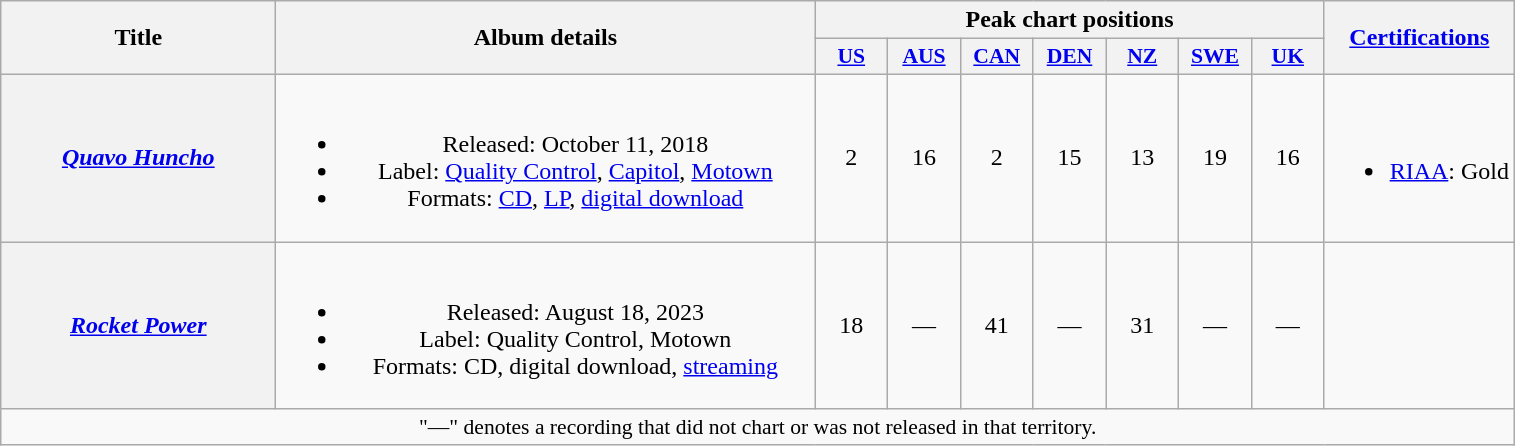<table class="wikitable plainrowheaders" style="text-align:center;">
<tr>
<th scope="col" rowspan="2" style="width:11em;">Title</th>
<th scope="col" rowspan="2" style="width:22em;">Album details</th>
<th scope="col" colspan="7">Peak chart positions</th>
<th scope="col" rowspan="2"><a href='#'>Certifications</a></th>
</tr>
<tr>
<th scope="col" style="width:2.9em;font-size:90%;"><a href='#'>US</a><br></th>
<th scope="col" style="width:2.9em;font-size:90%;"><a href='#'>AUS</a><br></th>
<th scope="col" style="width:2.9em;font-size:90%;"><a href='#'>CAN</a><br></th>
<th scope="col" style="width:2.9em;font-size:90%;"><a href='#'>DEN</a><br></th>
<th scope="col" style="width:2.9em;font-size:90%;"><a href='#'>NZ</a><br></th>
<th scope="col" style="width:2.9em;font-size:90%;"><a href='#'>SWE</a><br></th>
<th scope="col" style="width:2.9em;font-size:90%;"><a href='#'>UK</a><br></th>
</tr>
<tr>
<th scope="row"><em><a href='#'>Quavo Huncho</a></em></th>
<td><br><ul><li>Released: October 11, 2018</li><li>Label: <a href='#'>Quality Control</a>, <a href='#'>Capitol</a>, <a href='#'>Motown</a></li><li>Formats: <a href='#'>CD</a>, <a href='#'>LP</a>, <a href='#'>digital download</a></li></ul></td>
<td>2</td>
<td>16</td>
<td>2</td>
<td>15</td>
<td>13</td>
<td>19</td>
<td>16</td>
<td><br><ul><li><a href='#'>RIAA</a>: Gold</li></ul></td>
</tr>
<tr>
<th scope="row"><em><a href='#'>Rocket Power</a></em></th>
<td><br><ul><li>Released: August 18, 2023</li><li>Label: Quality Control, Motown</li><li>Formats: CD, digital download, <a href='#'>streaming</a></li></ul></td>
<td>18</td>
<td>—</td>
<td>41</td>
<td>—</td>
<td>31</td>
<td>—</td>
<td>—</td>
<td></td>
</tr>
<tr>
<td colspan="11" style="font-size:90%">"—" denotes a recording that did not chart or was not released in that territory.</td>
</tr>
</table>
